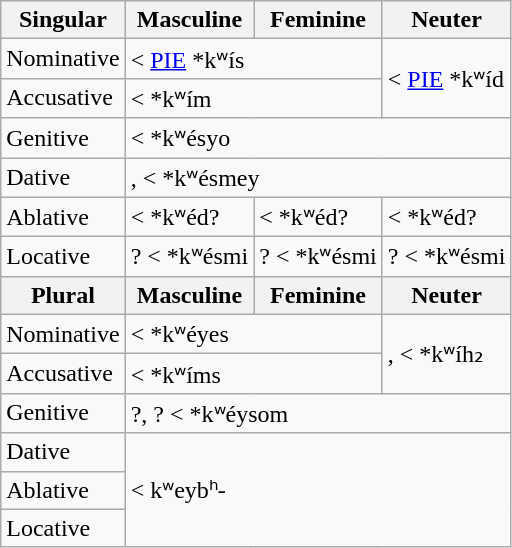<table class="wikitable">
<tr>
<th>Singular</th>
<th>Masculine</th>
<th>Feminine</th>
<th>Neuter</th>
</tr>
<tr>
<td>Nominative</td>
<td colspan="2"> < <a href='#'>PIE</a> *kʷís</td>
<td rowspan="2"> < <a href='#'>PIE</a> *kʷíd</td>
</tr>
<tr>
<td>Accusative</td>
<td colspan="2"> < *kʷím</td>
</tr>
<tr>
<td>Genitive</td>
<td colspan="3"> < *kʷésyo</td>
</tr>
<tr>
<td>Dative</td>
<td colspan="3">,  < *kʷésmey</td>
</tr>
<tr>
<td>Ablative</td>
<td> < *kʷéd?</td>
<td> < *kʷéd?</td>
<td> < *kʷéd?</td>
</tr>
<tr>
<td>Locative</td>
<td>? < *kʷésmi</td>
<td>? < *kʷésmi</td>
<td>? < *kʷésmi</td>
</tr>
<tr>
<th>Plural</th>
<th>Masculine</th>
<th>Feminine</th>
<th>Neuter</th>
</tr>
<tr>
<td>Nominative</td>
<td colspan="2"> < *kʷéyes</td>
<td rowspan="2">,  < *kʷíh₂</td>
</tr>
<tr>
<td>Accusative</td>
<td colspan="2"> < *kʷíms</td>
</tr>
<tr>
<td>Genitive</td>
<td colspan="3">?, ? < *kʷéysom</td>
</tr>
<tr>
<td>Dative</td>
<td colspan="3" rowspan="3"> < kʷeybʰ-</td>
</tr>
<tr>
<td>Ablative</td>
</tr>
<tr>
<td>Locative</td>
</tr>
</table>
